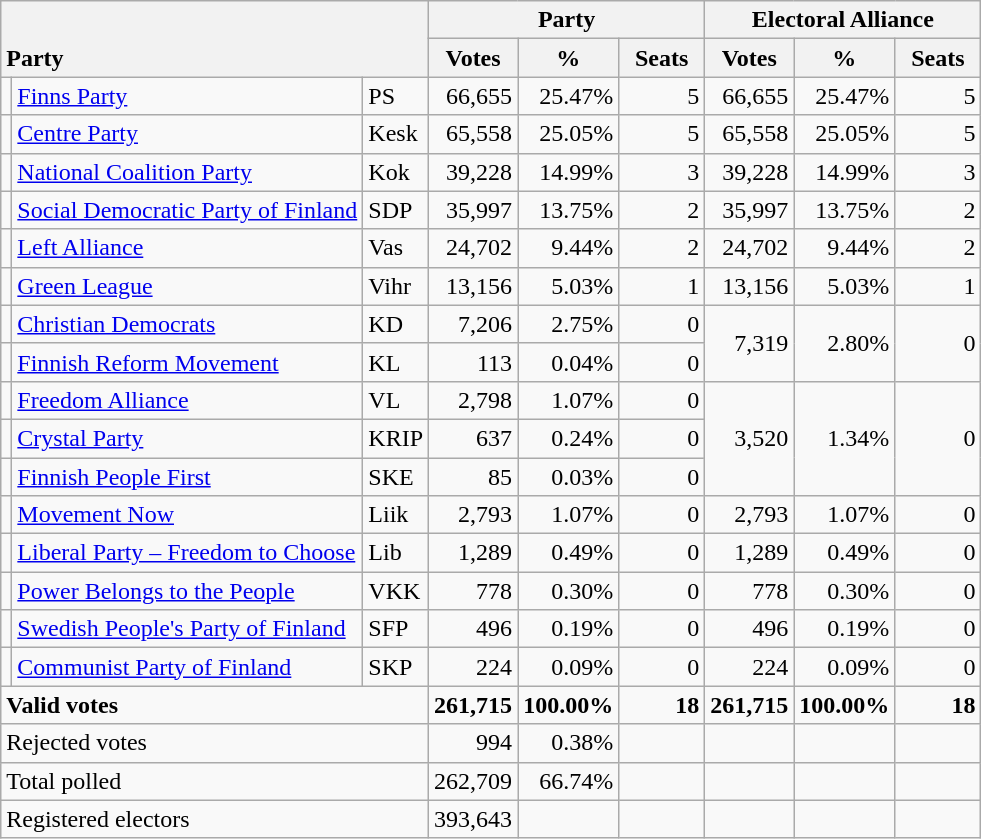<table class="wikitable" border="1" style="text-align:right;">
<tr>
<th style="text-align:left;" valign=bottom rowspan=2 colspan=3>Party</th>
<th colspan=3>Party</th>
<th colspan=3>Electoral Alliance</th>
</tr>
<tr>
<th align=center valign=bottom width="50">Votes</th>
<th align=center valign=bottom width="50">%</th>
<th align=center valign=bottom width="50">Seats</th>
<th align=center valign=bottom width="50">Votes</th>
<th align=center valign=bottom width="50">%</th>
<th align=center valign=bottom width="50">Seats</th>
</tr>
<tr>
<td></td>
<td align=left><a href='#'>Finns Party</a></td>
<td align=left>PS</td>
<td>66,655</td>
<td>25.47%</td>
<td>5</td>
<td>66,655</td>
<td>25.47%</td>
<td>5</td>
</tr>
<tr>
<td></td>
<td align=left><a href='#'>Centre Party</a></td>
<td align=left>Kesk</td>
<td>65,558</td>
<td>25.05%</td>
<td>5</td>
<td>65,558</td>
<td>25.05%</td>
<td>5</td>
</tr>
<tr>
<td></td>
<td align=left><a href='#'>National Coalition Party</a></td>
<td align=left>Kok</td>
<td>39,228</td>
<td>14.99%</td>
<td>3</td>
<td>39,228</td>
<td>14.99%</td>
<td>3</td>
</tr>
<tr>
<td></td>
<td align=left style="white-space: nowrap;"><a href='#'>Social Democratic Party of Finland</a></td>
<td align=left>SDP</td>
<td>35,997</td>
<td>13.75%</td>
<td>2</td>
<td>35,997</td>
<td>13.75%</td>
<td>2</td>
</tr>
<tr>
<td></td>
<td align=left><a href='#'>Left Alliance</a></td>
<td align=left>Vas</td>
<td>24,702</td>
<td>9.44%</td>
<td>2</td>
<td>24,702</td>
<td>9.44%</td>
<td>2</td>
</tr>
<tr>
<td></td>
<td align=left><a href='#'>Green League</a></td>
<td align=left>Vihr</td>
<td>13,156</td>
<td>5.03%</td>
<td>1</td>
<td>13,156</td>
<td>5.03%</td>
<td>1</td>
</tr>
<tr>
<td></td>
<td align=left><a href='#'>Christian Democrats</a></td>
<td align=left>KD</td>
<td>7,206</td>
<td>2.75%</td>
<td>0</td>
<td rowspan=2>7,319</td>
<td rowspan=2>2.80%</td>
<td rowspan=2>0</td>
</tr>
<tr>
<td></td>
<td align=left><a href='#'>Finnish Reform Movement</a></td>
<td align=left>KL</td>
<td>113</td>
<td>0.04%</td>
<td>0</td>
</tr>
<tr>
<td></td>
<td align=left><a href='#'>Freedom Alliance</a></td>
<td align=left>VL</td>
<td>2,798</td>
<td>1.07%</td>
<td>0</td>
<td rowspan=3>3,520</td>
<td rowspan=3>1.34%</td>
<td rowspan=3>0</td>
</tr>
<tr>
<td></td>
<td align=left><a href='#'>Crystal Party</a></td>
<td align=left>KRIP</td>
<td>637</td>
<td>0.24%</td>
<td>0</td>
</tr>
<tr>
<td></td>
<td align=left><a href='#'>Finnish People First</a></td>
<td align=left>SKE</td>
<td>85</td>
<td>0.03%</td>
<td>0</td>
</tr>
<tr>
<td></td>
<td align=left><a href='#'>Movement Now</a></td>
<td align=left>Liik</td>
<td>2,793</td>
<td>1.07%</td>
<td>0</td>
<td>2,793</td>
<td>1.07%</td>
<td>0</td>
</tr>
<tr>
<td></td>
<td align=left><a href='#'>Liberal Party – Freedom to Choose</a></td>
<td align=left>Lib</td>
<td>1,289</td>
<td>0.49%</td>
<td>0</td>
<td>1,289</td>
<td>0.49%</td>
<td>0</td>
</tr>
<tr>
<td></td>
<td align=left><a href='#'>Power Belongs to the People</a></td>
<td align=left>VKK</td>
<td>778</td>
<td>0.30%</td>
<td>0</td>
<td>778</td>
<td>0.30%</td>
<td>0</td>
</tr>
<tr>
<td></td>
<td align=left><a href='#'>Swedish People's Party of Finland</a></td>
<td align=left>SFP</td>
<td>496</td>
<td>0.19%</td>
<td>0</td>
<td>496</td>
<td>0.19%</td>
<td>0</td>
</tr>
<tr>
<td></td>
<td align=left><a href='#'>Communist Party of Finland</a></td>
<td align=left>SKP</td>
<td>224</td>
<td>0.09%</td>
<td>0</td>
<td>224</td>
<td>0.09%</td>
<td>0</td>
</tr>
<tr style="font-weight:bold">
<td align=left colspan=3>Valid votes</td>
<td>261,715</td>
<td>100.00%</td>
<td>18</td>
<td>261,715</td>
<td>100.00%</td>
<td>18</td>
</tr>
<tr>
<td align=left colspan=3>Rejected votes</td>
<td>994</td>
<td>0.38%</td>
<td></td>
<td></td>
<td></td>
<td></td>
</tr>
<tr>
<td align=left colspan=3>Total polled</td>
<td>262,709</td>
<td>66.74%</td>
<td></td>
<td></td>
<td></td>
<td></td>
</tr>
<tr>
<td align=left colspan=3>Registered electors</td>
<td>393,643</td>
<td></td>
<td></td>
<td></td>
<td></td>
<td></td>
</tr>
</table>
